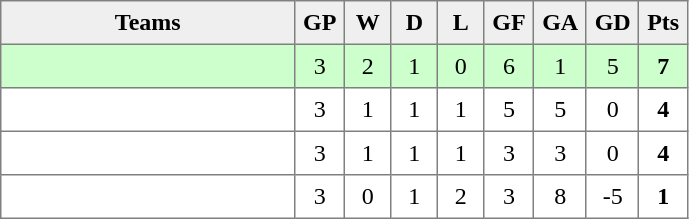<table style=border-collapse:collapse border=1 cellspacing=0 cellpadding=5>
<tr align=center bgcolor=#efefef>
<th width=185>Teams</th>
<th width=20>GP</th>
<th width=20>W</th>
<th width=20>D</th>
<th width=20>L</th>
<th width=20>GF</th>
<th width=20>GA</th>
<th width=20>GD</th>
<th width=20>Pts<br></th>
</tr>
<tr align=center style="background:#ccffcc;">
<td style="text-align:left;"></td>
<td>3</td>
<td>2</td>
<td>1</td>
<td>0</td>
<td>6</td>
<td>1</td>
<td>5</td>
<td><strong>7</strong></td>
</tr>
<tr align=center>
<td style="text-align:left;"></td>
<td>3</td>
<td>1</td>
<td>1</td>
<td>1</td>
<td>5</td>
<td>5</td>
<td>0</td>
<td><strong>4</strong></td>
</tr>
<tr align=center>
<td style="text-align:left;"></td>
<td>3</td>
<td>1</td>
<td>1</td>
<td>1</td>
<td>3</td>
<td>3</td>
<td>0</td>
<td><strong>4</strong></td>
</tr>
<tr align=center>
<td style="text-align:left;"></td>
<td>3</td>
<td>0</td>
<td>1</td>
<td>2</td>
<td>3</td>
<td>8</td>
<td>-5</td>
<td><strong>1</strong></td>
</tr>
</table>
